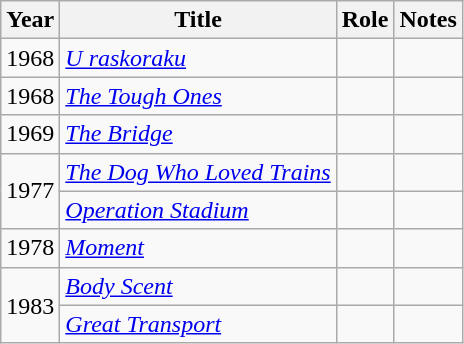<table class="wikitable sortable">
<tr>
<th>Year</th>
<th>Title</th>
<th>Role</th>
<th class="unsortable">Notes</th>
</tr>
<tr>
<td>1968</td>
<td><em><a href='#'>U raskoraku</a></em></td>
<td></td>
<td></td>
</tr>
<tr>
<td>1968</td>
<td><em><a href='#'>The Tough Ones</a></em></td>
<td></td>
<td></td>
</tr>
<tr>
<td>1969</td>
<td><em><a href='#'>The Bridge</a></em></td>
<td></td>
<td></td>
</tr>
<tr>
<td rowspan=2>1977</td>
<td><em><a href='#'>The Dog Who Loved Trains</a></em></td>
<td></td>
<td></td>
</tr>
<tr>
<td><em><a href='#'>Operation Stadium</a></em></td>
<td></td>
<td></td>
</tr>
<tr>
<td>1978</td>
<td><em><a href='#'>Moment</a></em></td>
<td></td>
<td></td>
</tr>
<tr>
<td rowspan=2>1983</td>
<td><em><a href='#'>Body Scent</a></em></td>
<td></td>
<td></td>
</tr>
<tr>
<td><em><a href='#'>Great Transport</a></em></td>
<td></td>
<td></td>
</tr>
</table>
